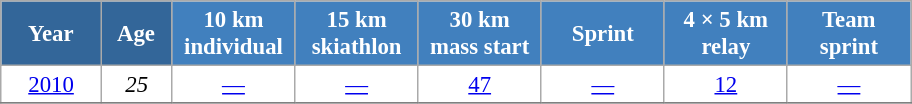<table class="wikitable" style="font-size:95%; text-align:center; border:grey solid 1px; border-collapse:collapse; background:#ffffff;">
<tr>
<th style="background-color:#369; color:white; width:60px;"> Year </th>
<th style="background-color:#369; color:white; width:40px;"> Age </th>
<th style="background-color:#4180be; color:white; width:75px;"> 10 km <br> individual </th>
<th style="background-color:#4180be; color:white; width:75px;"> 15 km <br> skiathlon </th>
<th style="background-color:#4180be; color:white; width:75px;"> 30 km <br> mass start </th>
<th style="background-color:#4180be; color:white; width:75px;"> Sprint </th>
<th style="background-color:#4180be; color:white; width:75px;"> 4 × 5 km <br> relay </th>
<th style="background-color:#4180be; color:white; width:75px;"> Team <br> sprint </th>
</tr>
<tr>
<td><a href='#'>2010</a></td>
<td><em>25</em></td>
<td><a href='#'>—</a></td>
<td><a href='#'>—</a></td>
<td><a href='#'>47</a></td>
<td><a href='#'>—</a></td>
<td><a href='#'>12</a></td>
<td><a href='#'>—</a></td>
</tr>
<tr>
</tr>
</table>
